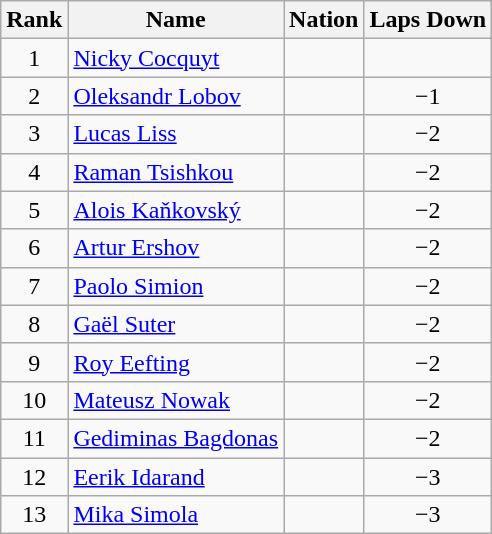<table class="wikitable sortable" style="text-align:center">
<tr>
<th>Rank</th>
<th>Name</th>
<th>Nation</th>
<th>Laps Down</th>
</tr>
<tr>
<td>1</td>
<td align=left><a href='#'>Nicky Cocquyt</a></td>
<td align=left></td>
<td></td>
</tr>
<tr>
<td>2</td>
<td align=left><a href='#'>Oleksandr Lobov</a></td>
<td align=left></td>
<td>−1</td>
</tr>
<tr>
<td>3</td>
<td align=left><a href='#'>Lucas Liss</a></td>
<td align=left></td>
<td>−2</td>
</tr>
<tr>
<td>4</td>
<td align=left><a href='#'>Raman Tsishkou</a></td>
<td align=left></td>
<td>−2</td>
</tr>
<tr>
<td>5</td>
<td align=left><a href='#'>Alois Kaňkovský</a></td>
<td align=left></td>
<td>−2</td>
</tr>
<tr>
<td>6</td>
<td align=left><a href='#'>Artur Ershov</a></td>
<td align=left></td>
<td>−2</td>
</tr>
<tr>
<td>7</td>
<td align=left><a href='#'>Paolo Simion</a></td>
<td align=left></td>
<td>−2</td>
</tr>
<tr>
<td>8</td>
<td align=left><a href='#'>Gaël Suter</a></td>
<td align=left></td>
<td>−2</td>
</tr>
<tr>
<td>9</td>
<td align=left><a href='#'>Roy Eefting</a></td>
<td align=left></td>
<td>−2</td>
</tr>
<tr>
<td>10</td>
<td align=left><a href='#'>Mateusz Nowak</a></td>
<td align=left></td>
<td>−2</td>
</tr>
<tr>
<td>11</td>
<td align=left><a href='#'>Gediminas Bagdonas</a></td>
<td align=left></td>
<td>−2</td>
</tr>
<tr>
<td>12</td>
<td align=left><a href='#'>Eerik Idarand</a></td>
<td align=left></td>
<td>−3</td>
</tr>
<tr>
<td>13</td>
<td align=left><a href='#'>Mika Simola</a></td>
<td align=left></td>
<td>−3</td>
</tr>
</table>
